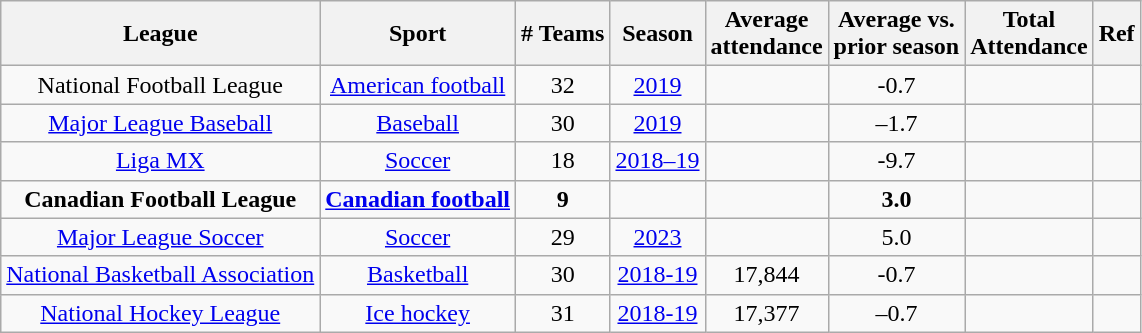<table class="wikitable sortable" style="text-align:center">
<tr>
<th>League</th>
<th>Sport</th>
<th># Teams</th>
<th>Season</th>
<th>Average<br>attendance</th>
<th>Average vs. <br> prior season</th>
<th>Total <br> Attendance</th>
<th>Ref</th>
</tr>
<tr>
<td>National Football League</td>
<td><a href='#'>American football</a></td>
<td>32</td>
<td><a href='#'>2019</a></td>
<td></td>
<td>-0.7</td>
<td></td>
<td></td>
</tr>
<tr>
<td><a href='#'>Major League Baseball</a></td>
<td><a href='#'>Baseball</a></td>
<td>30</td>
<td><a href='#'>2019</a></td>
<td></td>
<td>–1.7</td>
<td></td>
<td></td>
</tr>
<tr>
<td><a href='#'>Liga MX</a></td>
<td><a href='#'>Soccer</a></td>
<td>18</td>
<td><a href='#'>2018–19</a></td>
<td></td>
<td>-9.7</td>
<td></td>
<td></td>
</tr>
<tr>
<td><strong>Canadian Football League</strong></td>
<td><strong><a href='#'>Canadian football</a></strong></td>
<td><strong>9</strong></td>
<td><strong></strong></td>
<td><strong></strong></td>
<td><strong>3.0</strong></td>
<td><strong></strong></td>
<td></td>
</tr>
<tr>
<td><a href='#'>Major League Soccer</a></td>
<td><a href='#'>Soccer</a></td>
<td>29</td>
<td><a href='#'>2023</a></td>
<td></td>
<td>5.0</td>
<td></td>
<td></td>
</tr>
<tr>
<td><a href='#'>National Basketball Association</a></td>
<td><a href='#'>Basketball</a></td>
<td>30</td>
<td><a href='#'>2018-19</a></td>
<td>17,844</td>
<td>-0.7</td>
<td></td>
<td></td>
</tr>
<tr>
<td><a href='#'>National Hockey League</a></td>
<td><a href='#'>Ice hockey</a></td>
<td>31</td>
<td><a href='#'>2018-19</a></td>
<td>17,377</td>
<td>–0.7</td>
<td></td>
<td></td>
</tr>
</table>
